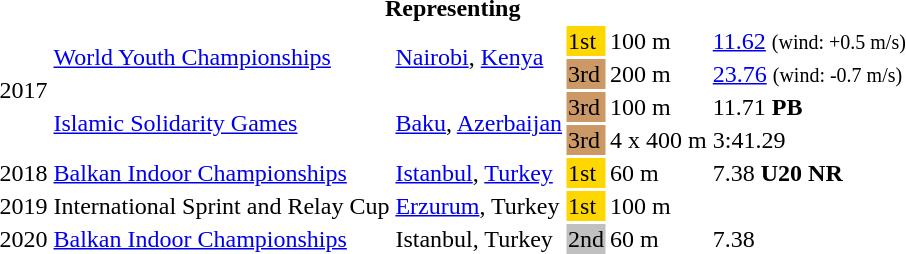<table>
<tr>
<th colspan="6">Representing </th>
</tr>
<tr>
<td rowspan=4>2017</td>
<td rowspan=2><a href='#'>World Youth Championships</a></td>
<td rowspan=2><a href='#'>Nairobi</a>, <a href='#'>Kenya</a></td>
<td bgcolor=gold>1st</td>
<td>100 m</td>
<td><a href='#'>11.62</a> <small>(wind: +0.5 m/s)</small></td>
</tr>
<tr>
<td bgcolor="cc9966">3rd</td>
<td>200 m</td>
<td><a href='#'>23.76</a> <small>(wind: -0.7 m/s)</small></td>
</tr>
<tr>
<td rowspan=2><a href='#'>Islamic Solidarity Games</a></td>
<td rowspan=2><a href='#'>Baku</a>, <a href='#'>Azerbaijan</a></td>
<td bgcolor="cc9966">3rd</td>
<td>100 m</td>
<td>11.71 <strong>PB</strong></td>
</tr>
<tr>
<td bgcolor="cc9966">3rd</td>
<td>4 x 400 m</td>
<td>3:41.29</td>
</tr>
<tr>
<td>2018</td>
<td><a href='#'>Balkan Indoor Championships</a></td>
<td><a href='#'>Istanbul</a>, <a href='#'>Turkey </a></td>
<td bgcolor=gold>1st</td>
<td>60 m</td>
<td>7.38  <strong>U20 NR</strong></td>
</tr>
<tr>
<td>2019</td>
<td>International Sprint and Relay Cup</td>
<td><a href='#'>Erzurum</a>, Turkey</td>
<td bgcolor=gold>1st</td>
<td>100 m</td>
<td></td>
</tr>
<tr>
<td>2020</td>
<td><a href='#'>Balkan Indoor Championships</a></td>
<td>Istanbul, Turkey</td>
<td bgcolor=silver>2nd</td>
<td>60 m</td>
<td>7.38</td>
</tr>
</table>
